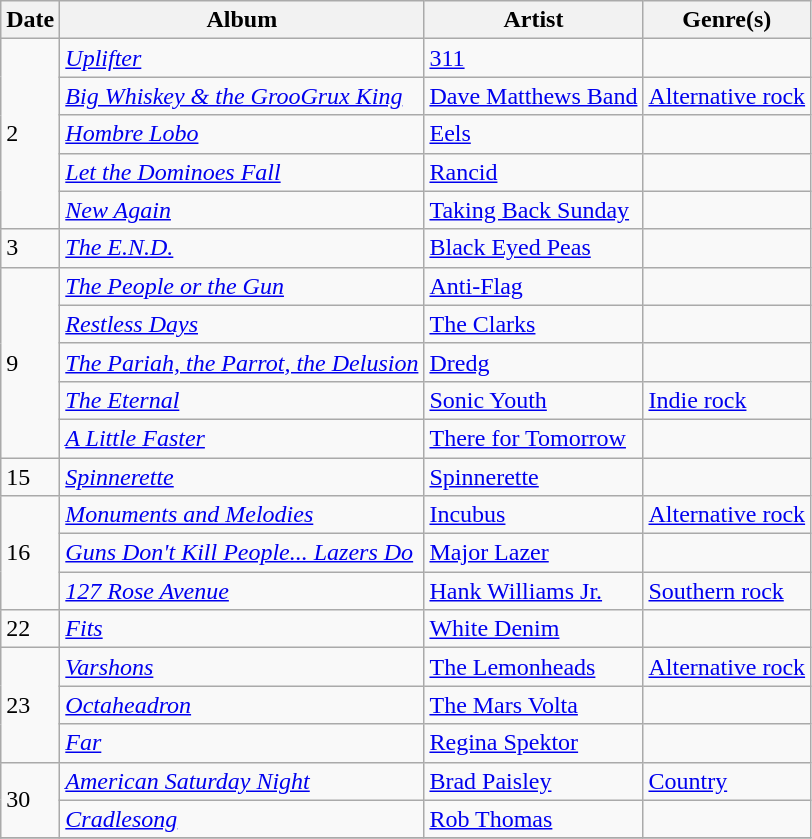<table class="wikitable">
<tr>
<th>Date</th>
<th>Album</th>
<th>Artist</th>
<th>Genre(s)</th>
</tr>
<tr>
<td rowspan="5">2</td>
<td><em><a href='#'>Uplifter</a></em></td>
<td><a href='#'>311</a></td>
<td></td>
</tr>
<tr>
<td><em><a href='#'>Big Whiskey & the GrooGrux King</a></em></td>
<td><a href='#'>Dave Matthews Band</a></td>
<td><a href='#'>Alternative rock</a></td>
</tr>
<tr>
<td><em><a href='#'>Hombre Lobo</a></em></td>
<td><a href='#'>Eels</a></td>
<td></td>
</tr>
<tr>
<td><em><a href='#'>Let the Dominoes Fall</a></em></td>
<td><a href='#'>Rancid</a></td>
<td></td>
</tr>
<tr>
<td><em><a href='#'>New Again</a></em></td>
<td><a href='#'>Taking Back Sunday</a></td>
<td></td>
</tr>
<tr>
<td>3</td>
<td><em><a href='#'>The E.N.D.</a></em></td>
<td><a href='#'>Black Eyed Peas</a></td>
<td></td>
</tr>
<tr>
<td rowspan="5">9</td>
<td><em><a href='#'>The People or the Gun</a></em></td>
<td><a href='#'>Anti-Flag</a></td>
<td></td>
</tr>
<tr>
<td><em><a href='#'>Restless Days</a></em></td>
<td><a href='#'>The Clarks</a></td>
<td></td>
</tr>
<tr>
<td><em><a href='#'>The Pariah, the Parrot, the Delusion</a></em></td>
<td><a href='#'>Dredg</a></td>
<td></td>
</tr>
<tr>
<td><em><a href='#'>The Eternal</a></em></td>
<td><a href='#'>Sonic Youth</a></td>
<td><a href='#'>Indie rock</a></td>
</tr>
<tr>
<td><em><a href='#'>A Little Faster</a></em></td>
<td><a href='#'>There for Tomorrow</a></td>
<td></td>
</tr>
<tr>
<td>15</td>
<td><em><a href='#'>Spinnerette</a></em></td>
<td><a href='#'>Spinnerette</a></td>
<td></td>
</tr>
<tr>
<td rowspan="3">16</td>
<td><em><a href='#'>Monuments and Melodies</a></em></td>
<td><a href='#'>Incubus</a></td>
<td><a href='#'>Alternative rock</a></td>
</tr>
<tr>
<td><em><a href='#'>Guns Don't Kill People... Lazers Do</a></em></td>
<td><a href='#'>Major Lazer</a></td>
<td></td>
</tr>
<tr>
<td><em><a href='#'>127 Rose Avenue</a></em></td>
<td><a href='#'>Hank Williams Jr.</a></td>
<td><a href='#'>Southern rock</a></td>
</tr>
<tr>
<td>22</td>
<td><em><a href='#'>Fits</a></em></td>
<td><a href='#'>White Denim</a></td>
<td></td>
</tr>
<tr>
<td rowspan="3">23</td>
<td><em><a href='#'>Varshons</a></em></td>
<td><a href='#'>The Lemonheads</a></td>
<td><a href='#'>Alternative rock</a></td>
</tr>
<tr>
<td><em><a href='#'>Octaheadron</a></em></td>
<td><a href='#'>The Mars Volta</a></td>
<td></td>
</tr>
<tr>
<td><em><a href='#'>Far</a></em></td>
<td><a href='#'>Regina Spektor</a></td>
<td></td>
</tr>
<tr>
<td rowspan="2">30</td>
<td><em><a href='#'>American Saturday Night</a></em></td>
<td><a href='#'>Brad Paisley</a></td>
<td><a href='#'>Country</a></td>
</tr>
<tr>
<td><em><a href='#'>Cradlesong</a></em></td>
<td><a href='#'>Rob Thomas</a></td>
<td></td>
</tr>
<tr>
</tr>
</table>
